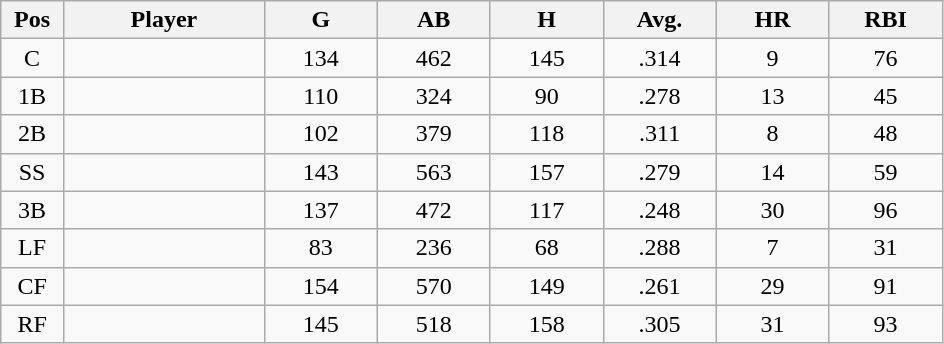<table class="wikitable sortable">
<tr>
<th bgcolor="#DDDDFF" width="5%">Pos</th>
<th bgcolor="#DDDDFF" width="16%">Player</th>
<th bgcolor="#DDDDFF" width="9%">G</th>
<th bgcolor="#DDDDFF" width="9%">AB</th>
<th bgcolor="#DDDDFF" width="9%">H</th>
<th bgcolor="#DDDDFF" width="9%">Avg.</th>
<th bgcolor="#DDDDFF" width="9%">HR</th>
<th bgcolor="#DDDDFF" width="9%">RBI</th>
</tr>
<tr align="center">
<td>C</td>
<td></td>
<td>134</td>
<td>462</td>
<td>145</td>
<td>.314</td>
<td>9</td>
<td>76</td>
</tr>
<tr align="center">
<td>1B</td>
<td></td>
<td>110</td>
<td>324</td>
<td>90</td>
<td>.278</td>
<td>13</td>
<td>45</td>
</tr>
<tr align="center">
<td>2B</td>
<td></td>
<td>102</td>
<td>379</td>
<td>118</td>
<td>.311</td>
<td>8</td>
<td>48</td>
</tr>
<tr align="center">
<td>SS</td>
<td></td>
<td>143</td>
<td>563</td>
<td>157</td>
<td>.279</td>
<td>14</td>
<td>59</td>
</tr>
<tr align="center">
<td>3B</td>
<td></td>
<td>137</td>
<td>472</td>
<td>117</td>
<td>.248</td>
<td>30</td>
<td>96</td>
</tr>
<tr align="center">
<td>LF</td>
<td></td>
<td>83</td>
<td>236</td>
<td>68</td>
<td>.288</td>
<td>7</td>
<td>31</td>
</tr>
<tr align="center">
<td>CF</td>
<td></td>
<td>154</td>
<td>570</td>
<td>149</td>
<td>.261</td>
<td>29</td>
<td>91</td>
</tr>
<tr align="center">
<td>RF</td>
<td></td>
<td>145</td>
<td>518</td>
<td>158</td>
<td>.305</td>
<td>31</td>
<td>93</td>
</tr>
</table>
